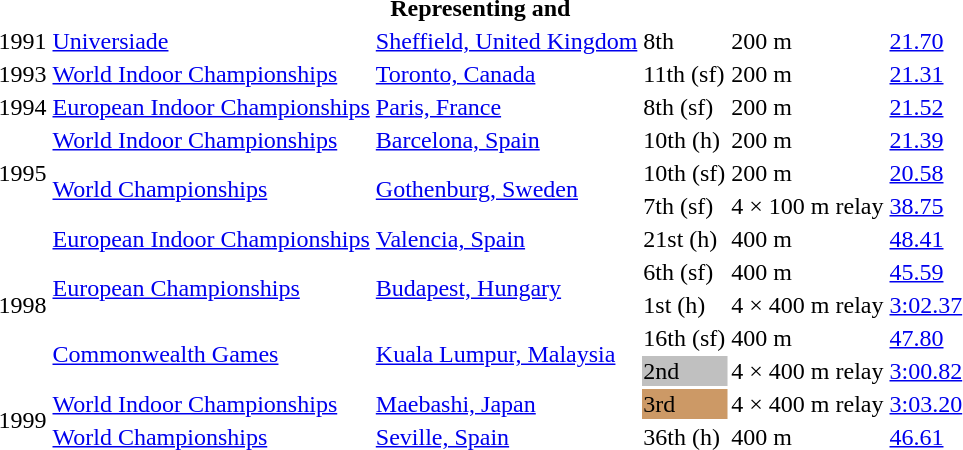<table>
<tr>
<th colspan="6">Representing  and </th>
</tr>
<tr>
<td>1991</td>
<td><a href='#'>Universiade</a></td>
<td><a href='#'>Sheffield, United Kingdom</a></td>
<td>8th</td>
<td>200 m</td>
<td><a href='#'>21.70</a></td>
</tr>
<tr>
<td>1993</td>
<td><a href='#'>World Indoor Championships</a></td>
<td><a href='#'>Toronto, Canada</a></td>
<td>11th (sf)</td>
<td>200 m</td>
<td><a href='#'>21.31</a></td>
</tr>
<tr>
<td>1994</td>
<td><a href='#'>European Indoor Championships</a></td>
<td><a href='#'>Paris, France</a></td>
<td>8th (sf)</td>
<td>200 m</td>
<td><a href='#'>21.52</a></td>
</tr>
<tr>
<td rowspan=3>1995</td>
<td><a href='#'>World Indoor Championships</a></td>
<td><a href='#'>Barcelona, Spain</a></td>
<td>10th (h)</td>
<td>200 m</td>
<td><a href='#'>21.39</a></td>
</tr>
<tr>
<td rowspan=2><a href='#'>World Championships</a></td>
<td rowspan=2><a href='#'>Gothenburg, Sweden</a></td>
<td>10th (sf)</td>
<td>200 m</td>
<td><a href='#'>20.58</a></td>
</tr>
<tr>
<td>7th (sf)</td>
<td>4 × 100 m relay</td>
<td><a href='#'>38.75</a></td>
</tr>
<tr>
<td rowspan=5>1998</td>
<td><a href='#'>European Indoor Championships</a></td>
<td><a href='#'>Valencia, Spain</a></td>
<td>21st (h)</td>
<td>400 m</td>
<td><a href='#'>48.41</a></td>
</tr>
<tr>
<td rowspan=2><a href='#'>European Championships</a></td>
<td rowspan=2><a href='#'>Budapest, Hungary</a></td>
<td>6th (sf)</td>
<td>400 m</td>
<td><a href='#'>45.59</a></td>
</tr>
<tr>
<td>1st (h)</td>
<td>4 × 400 m relay</td>
<td><a href='#'>3:02.37</a></td>
</tr>
<tr>
<td rowspan=2><a href='#'>Commonwealth Games</a></td>
<td rowspan=2><a href='#'>Kuala Lumpur, Malaysia</a></td>
<td>16th (sf)</td>
<td>400 m</td>
<td><a href='#'>47.80</a></td>
</tr>
<tr>
<td bgcolor=silver>2nd</td>
<td>4 × 400 m relay</td>
<td><a href='#'>3:00.82</a></td>
</tr>
<tr>
<td rowspan=2>1999</td>
<td><a href='#'>World Indoor Championships</a></td>
<td><a href='#'>Maebashi, Japan</a></td>
<td bgcolor=cc9966>3rd</td>
<td>4 × 400 m relay</td>
<td><a href='#'>3:03.20</a></td>
</tr>
<tr>
<td><a href='#'>World Championships</a></td>
<td><a href='#'>Seville, Spain</a></td>
<td>36th (h)</td>
<td>400 m</td>
<td><a href='#'>46.61</a></td>
</tr>
</table>
